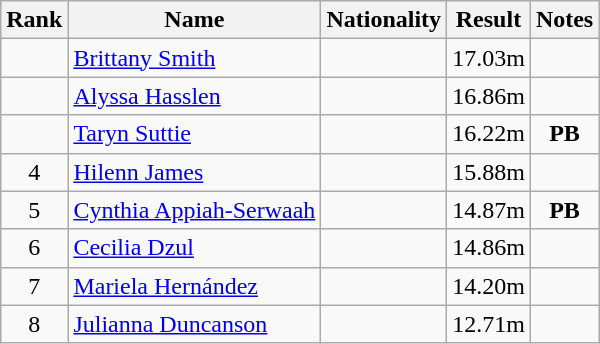<table class="wikitable sortable" style="text-align:center">
<tr>
<th>Rank</th>
<th>Name</th>
<th>Nationality</th>
<th>Result</th>
<th>Notes</th>
</tr>
<tr>
<td></td>
<td align=left><a href='#'>Brittany Smith</a></td>
<td align=left></td>
<td>17.03m</td>
<td></td>
</tr>
<tr>
<td></td>
<td align=left><a href='#'>Alyssa Hasslen</a></td>
<td align=left></td>
<td>16.86m</td>
<td></td>
</tr>
<tr>
<td></td>
<td align=left><a href='#'>Taryn Suttie</a></td>
<td align=left></td>
<td>16.22m</td>
<td><strong>PB</strong></td>
</tr>
<tr>
<td>4</td>
<td align=left><a href='#'>Hilenn James</a></td>
<td align=left></td>
<td>15.88m</td>
<td></td>
</tr>
<tr>
<td>5</td>
<td align=left><a href='#'>Cynthia Appiah-Serwaah</a></td>
<td align=left></td>
<td>14.87m</td>
<td><strong>PB</strong></td>
</tr>
<tr>
<td>6</td>
<td align=left><a href='#'>Cecilia Dzul</a></td>
<td align=left></td>
<td>14.86m</td>
<td></td>
</tr>
<tr>
<td>7</td>
<td align=left><a href='#'>Mariela Hernández</a></td>
<td align=left></td>
<td>14.20m</td>
<td></td>
</tr>
<tr>
<td>8</td>
<td align=left><a href='#'>Julianna Duncanson</a></td>
<td align=left></td>
<td>12.71m</td>
<td></td>
</tr>
</table>
